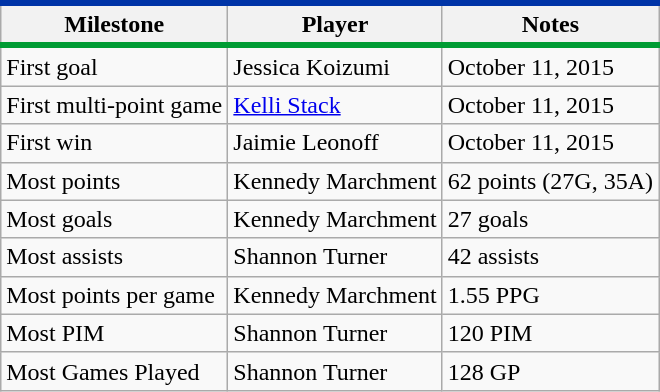<table class="wikitable">
<tr style="border-top:#0034A7 4px solid; border-bottom:#009C34 4px solid;">
<th>Milestone</th>
<th>Player</th>
<th>Notes</th>
</tr>
<tr>
<td>First goal</td>
<td>Jessica Koizumi</td>
<td>October 11, 2015</td>
</tr>
<tr>
<td>First multi-point game</td>
<td><a href='#'>Kelli Stack</a></td>
<td>October 11, 2015</td>
</tr>
<tr>
<td>First win</td>
<td>Jaimie Leonoff</td>
<td>October 11, 2015</td>
</tr>
<tr>
<td>Most points</td>
<td>Kennedy Marchment</td>
<td>62 points (27G, 35A)</td>
</tr>
<tr>
<td>Most goals</td>
<td>Kennedy Marchment</td>
<td>27 goals</td>
</tr>
<tr>
<td>Most assists</td>
<td>Shannon Turner</td>
<td>42 assists</td>
</tr>
<tr>
<td>Most points per game</td>
<td>Kennedy Marchment</td>
<td>1.55 PPG</td>
</tr>
<tr>
<td>Most PIM</td>
<td>Shannon Turner</td>
<td>120 PIM</td>
</tr>
<tr>
<td>Most Games Played</td>
<td>Shannon Turner</td>
<td>128 GP</td>
</tr>
</table>
